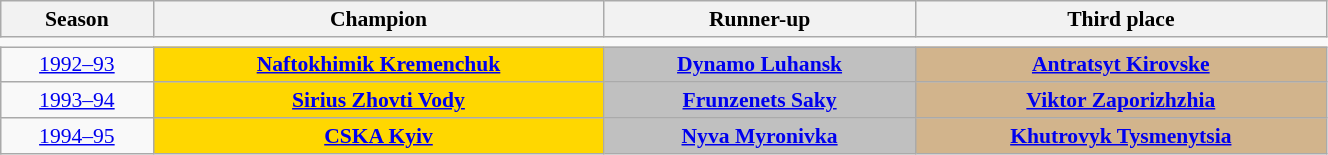<table class="wikitable" width=70% align=center style="border:2px black; font-size:90%;">
<tr>
<th>Season</th>
<th>Champion</th>
<th>Runner-up</th>
<th>Third place</th>
</tr>
<tr>
<td colspan=4 style="border:1px black;"></td>
</tr>
<tr>
<td align=center><a href='#'>1992–93</a></td>
<td align=center bgcolor=gold><strong><a href='#'>Naftokhimik Kremenchuk</a></strong></td>
<td align=center bgcolor=silver><strong><a href='#'>Dynamo Luhansk</a></strong></td>
<td align=center bgcolor=tan><strong><a href='#'>Antratsyt Kirovske</a></strong></td>
</tr>
<tr>
<td align=center><a href='#'>1993–94</a></td>
<td align=center bgcolor=gold><strong><a href='#'>Sirius Zhovti Vody</a></strong></td>
<td align=center bgcolor=silver><strong><a href='#'>Frunzenets Saky</a></strong></td>
<td align=center bgcolor=tan><strong><a href='#'>Viktor Zaporizhzhia</a></strong></td>
</tr>
<tr>
<td align=center><a href='#'>1994–95</a></td>
<td align=center bgcolor=gold><strong><a href='#'>CSKA Kyiv</a></strong></td>
<td align=center bgcolor=silver><strong><a href='#'>Nyva Myronivka</a></strong></td>
<td align=center bgcolor=tan><strong><a href='#'>Khutrovyk Tysmenytsia</a></strong></td>
</tr>
</table>
